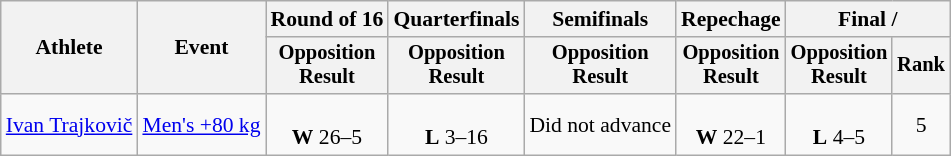<table class="wikitable" style="font-size:90%;">
<tr>
<th rowspan=2>Athlete</th>
<th rowspan=2>Event</th>
<th>Round of 16</th>
<th>Quarterfinals</th>
<th>Semifinals</th>
<th>Repechage</th>
<th colspan=2>Final / </th>
</tr>
<tr style="font-size:95%">
<th>Opposition<br>Result</th>
<th>Opposition<br>Result</th>
<th>Opposition<br>Result</th>
<th>Opposition<br>Result</th>
<th>Opposition<br>Result</th>
<th>Rank</th>
</tr>
<tr align=center>
<td align=left><a href='#'>Ivan Trajkovič</a></td>
<td align=left><a href='#'>Men's +80 kg</a></td>
<td><br><strong>W</strong> 26–5 </td>
<td><br> <strong>L</strong> 3–16</td>
<td>Did not advance</td>
<td><br><strong>W</strong> 22–1 </td>
<td><br><strong>L</strong> 4–5</td>
<td>5</td>
</tr>
</table>
